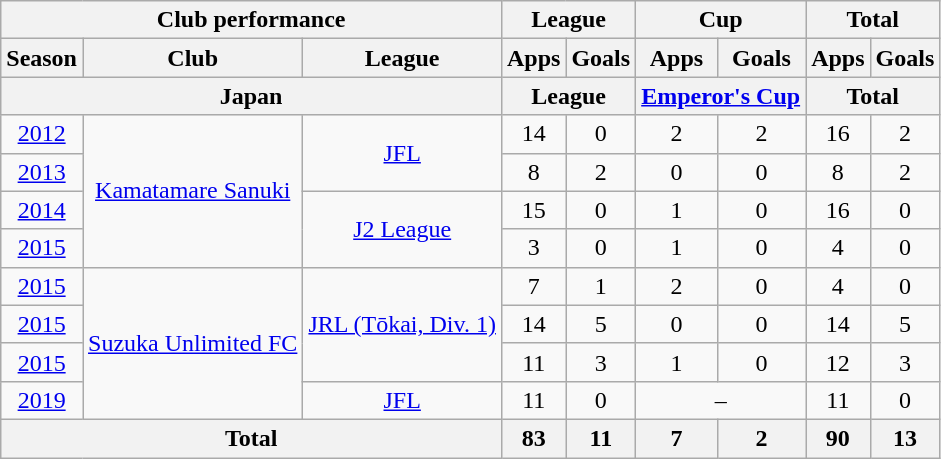<table class="wikitable" style="text-align:center;">
<tr>
<th colspan=3>Club performance</th>
<th colspan=2>League</th>
<th colspan=2>Cup</th>
<th colspan=2>Total</th>
</tr>
<tr>
<th>Season</th>
<th>Club</th>
<th>League</th>
<th>Apps</th>
<th>Goals</th>
<th>Apps</th>
<th>Goals</th>
<th>Apps</th>
<th>Goals</th>
</tr>
<tr>
<th colspan=3>Japan</th>
<th colspan=2>League</th>
<th colspan=2><a href='#'>Emperor's Cup</a></th>
<th colspan=2>Total</th>
</tr>
<tr>
<td><a href='#'>2012</a></td>
<td rowspan="4"><a href='#'>Kamatamare Sanuki</a></td>
<td rowspan="2"><a href='#'>JFL</a></td>
<td>14</td>
<td>0</td>
<td>2</td>
<td>2</td>
<td>16</td>
<td>2</td>
</tr>
<tr>
<td><a href='#'>2013</a></td>
<td>8</td>
<td>2</td>
<td>0</td>
<td>0</td>
<td>8</td>
<td>2</td>
</tr>
<tr>
<td><a href='#'>2014</a></td>
<td rowspan="2"><a href='#'>J2 League</a></td>
<td>15</td>
<td>0</td>
<td>1</td>
<td>0</td>
<td>16</td>
<td>0</td>
</tr>
<tr>
<td><a href='#'>2015</a></td>
<td>3</td>
<td>0</td>
<td>1</td>
<td>0</td>
<td>4</td>
<td>0</td>
</tr>
<tr>
<td><a href='#'>2015</a></td>
<td rowspan="4"><a href='#'>Suzuka Unlimited FC</a></td>
<td rowspan="3"><a href='#'>JRL (Tōkai, Div. 1)</a></td>
<td>7</td>
<td>1</td>
<td>2</td>
<td>0</td>
<td>4</td>
<td>0</td>
</tr>
<tr>
<td><a href='#'>2015</a></td>
<td>14</td>
<td>5</td>
<td>0</td>
<td>0</td>
<td>14</td>
<td>5</td>
</tr>
<tr>
<td><a href='#'>2015</a></td>
<td>11</td>
<td>3</td>
<td>1</td>
<td>0</td>
<td>12</td>
<td>3</td>
</tr>
<tr>
<td><a href='#'>2019</a></td>
<td><a href='#'>JFL</a></td>
<td>11</td>
<td>0</td>
<td colspan="2">–</td>
<td>11</td>
<td>0</td>
</tr>
<tr>
<th colspan=3>Total</th>
<th>83</th>
<th>11</th>
<th>7</th>
<th>2</th>
<th>90</th>
<th>13</th>
</tr>
</table>
